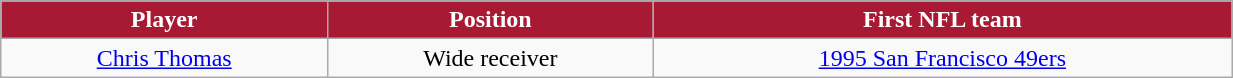<table class="wikitable" width="65%">
<tr align="center"  style="background:#A81933;color:#FFFFFF;">
<td><strong>Player</strong></td>
<td><strong>Position</strong></td>
<td><strong>First NFL team</strong></td>
</tr>
<tr align="center" bgcolor="">
<td><a href='#'>Chris Thomas</a></td>
<td>Wide receiver</td>
<td><a href='#'>1995 San Francisco 49ers</a></td>
</tr>
</table>
